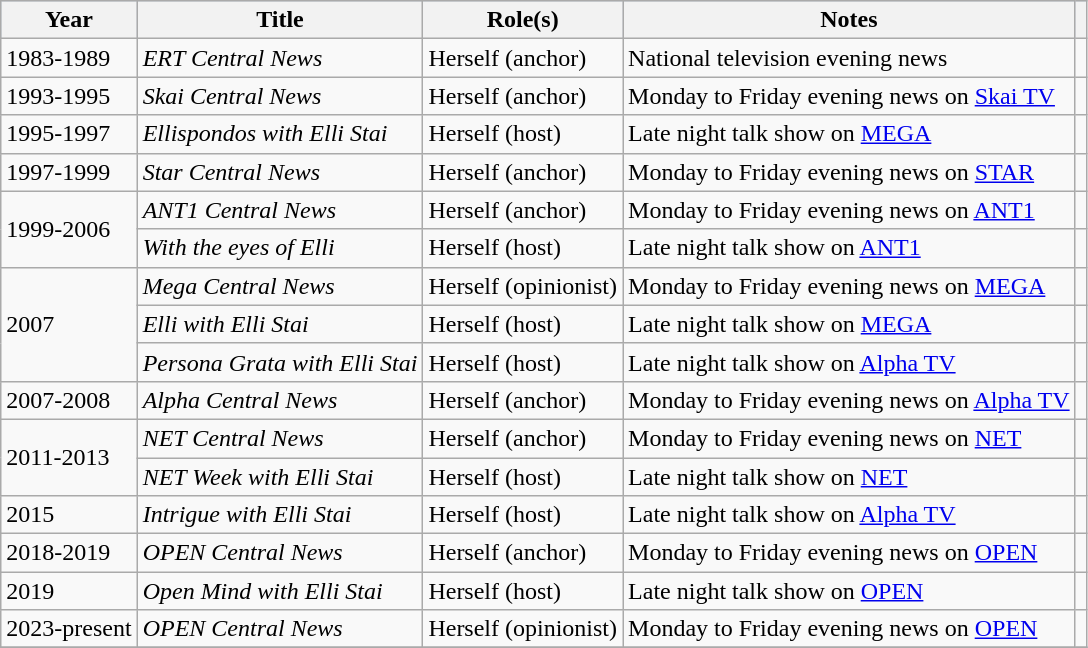<table class="wikitable">
<tr style="background:#b0c4de; text-align:center;">
<th>Year</th>
<th>Title</th>
<th>Role(s)</th>
<th class="unsortable">Notes</th>
<th class="unsortable"></th>
</tr>
<tr>
<td>1983-1989</td>
<td><em>ERT Central News</em></td>
<td>Herself (anchor)</td>
<td>National television evening news</td>
<td></td>
</tr>
<tr>
<td>1993-1995</td>
<td><em>Skai Central News</em></td>
<td>Herself (anchor)</td>
<td>Monday to Friday evening news on <a href='#'>Skai TV</a></td>
<td></td>
</tr>
<tr>
<td>1995-1997</td>
<td><em>Ellispondos with Elli Stai</em></td>
<td>Herself (host)</td>
<td>Late night talk show on <a href='#'>MEGA</a></td>
<td></td>
</tr>
<tr>
<td>1997-1999</td>
<td><em>Star Central News</em></td>
<td>Herself (anchor)</td>
<td>Monday to Friday evening news on <a href='#'>STAR</a></td>
<td></td>
</tr>
<tr>
<td rowspan="2">1999-2006</td>
<td><em>ANT1 Central News</em></td>
<td>Herself (anchor)</td>
<td>Monday to Friday evening news on <a href='#'>ANT1</a></td>
<td></td>
</tr>
<tr>
<td><em>With the eyes of Elli</em></td>
<td>Herself (host)</td>
<td>Late night talk show on <a href='#'>ANT1</a></td>
<td></td>
</tr>
<tr>
<td rowspan="3">2007</td>
<td><em>Mega Central News</em></td>
<td>Herself (opinionist)</td>
<td>Monday to Friday evening news on <a href='#'>MEGA</a></td>
<td></td>
</tr>
<tr>
<td><em>Elli with Elli Stai</em></td>
<td>Herself (host)</td>
<td>Late night talk show on <a href='#'>MEGA</a></td>
<td></td>
</tr>
<tr>
<td><em>Persona Grata with Elli Stai</em></td>
<td>Herself (host)</td>
<td>Late night talk show on <a href='#'>Alpha TV</a></td>
<td></td>
</tr>
<tr>
<td>2007-2008</td>
<td><em>Alpha Central News</em></td>
<td>Herself (anchor)</td>
<td>Monday to Friday evening news on <a href='#'>Alpha TV</a></td>
<td></td>
</tr>
<tr>
<td rowspan="2">2011-2013</td>
<td><em>NET Central News</em></td>
<td>Herself (anchor)</td>
<td>Monday to Friday evening news on <a href='#'>NET</a></td>
<td></td>
</tr>
<tr>
<td><em>NET Week with Elli Stai</em></td>
<td>Herself (host)</td>
<td>Late night talk show on <a href='#'>NET</a></td>
<td></td>
</tr>
<tr>
<td>2015</td>
<td><em>Intrigue with Elli Stai</em></td>
<td>Herself (host)</td>
<td>Late night talk show on <a href='#'>Alpha TV</a></td>
<td></td>
</tr>
<tr>
<td>2018-2019</td>
<td><em>OPEN Central News</em></td>
<td>Herself (anchor)</td>
<td>Monday to Friday evening news on <a href='#'>OPEN</a></td>
<td></td>
</tr>
<tr>
<td>2019</td>
<td><em>Open Mind with Elli Stai</em></td>
<td>Herself (host)</td>
<td>Late night talk show on <a href='#'>OPEN</a></td>
<td></td>
</tr>
<tr>
<td>2023-present</td>
<td><em>OPEN Central News</em></td>
<td>Herself (opinionist)</td>
<td>Monday to Friday evening news on <a href='#'>OPEN</a></td>
<td></td>
</tr>
<tr>
</tr>
</table>
